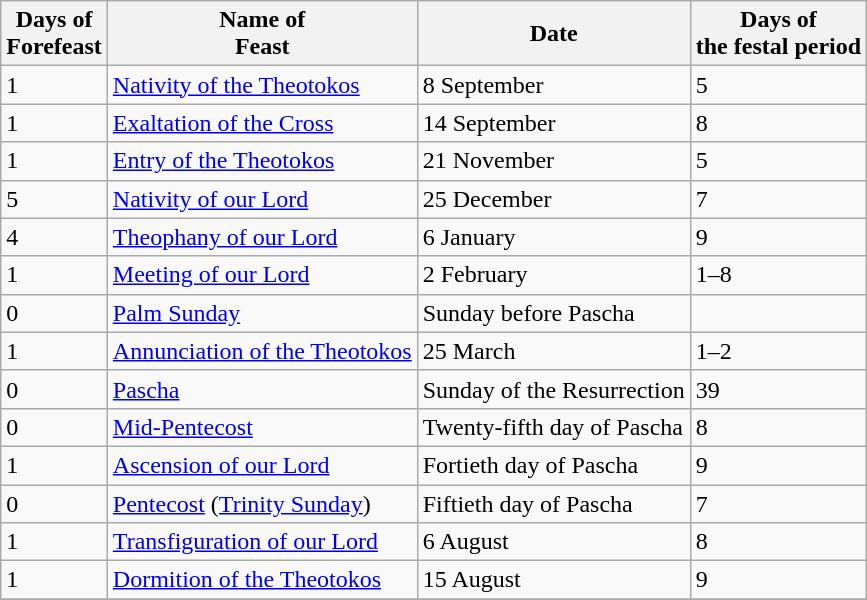<table class="wikitable">
<tr>
<th>Days of<br>Forefeast</th>
<th>Name of<br>Feast</th>
<th>Date</th>
<th>Days of<br>the festal period</th>
</tr>
<tr>
<td>1</td>
<td><a href='#'>Nativity of the Theotokos</a></td>
<td>8 September</td>
<td>5</td>
</tr>
<tr>
<td>1</td>
<td><a href='#'>Exaltation of the Cross</a></td>
<td>14 September</td>
<td>8</td>
</tr>
<tr>
<td>1</td>
<td><a href='#'>Entry of the Theotokos</a></td>
<td>21 November</td>
<td>5</td>
</tr>
<tr>
<td>5 </td>
<td><a href='#'>Nativity of our Lord</a></td>
<td>25 December</td>
<td>7</td>
</tr>
<tr>
<td>4 </td>
<td><a href='#'>Theophany of our Lord</a></td>
<td>6 January</td>
<td>9</td>
</tr>
<tr>
<td>1 </td>
<td><a href='#'>Meeting of our Lord</a></td>
<td>2 February</td>
<td>1–8</td>
</tr>
<tr>
<td>0 </td>
<td><a href='#'>Palm Sunday</a></td>
<td>Sunday before Pascha</td>
<td></td>
</tr>
<tr>
<td>1 </td>
<td><a href='#'>Annunciation of the Theotokos</a></td>
<td>25 March</td>
<td>1–2</td>
</tr>
<tr>
<td>0 </td>
<td><a href='#'>Pascha</a></td>
<td>Sunday of the Resurrection</td>
<td>39</td>
</tr>
<tr>
<td>0</td>
<td><a href='#'>Mid-Pentecost</a></td>
<td>Twenty-fifth day of Pascha</td>
<td>8</td>
</tr>
<tr>
<td>1 </td>
<td><a href='#'>Ascension of our Lord</a></td>
<td>Fortieth day of Pascha</td>
<td>9</td>
</tr>
<tr>
<td>0</td>
<td><a href='#'>Pentecost</a> (<a href='#'>Trinity Sunday</a>)</td>
<td>Fiftieth day of Pascha</td>
<td>7</td>
</tr>
<tr>
<td>1</td>
<td><a href='#'>Transfiguration of our Lord</a></td>
<td>6 August</td>
<td>8</td>
</tr>
<tr>
<td>1</td>
<td><a href='#'>Dormition of the Theotokos</a></td>
<td>15 August</td>
<td>9</td>
</tr>
<tr>
</tr>
</table>
